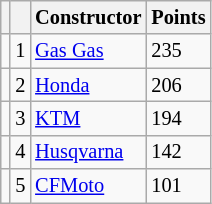<table class="wikitable" style="font-size: 85%;">
<tr>
<th></th>
<th></th>
<th>Constructor</th>
<th>Points</th>
</tr>
<tr>
<td></td>
<td align=center>1</td>
<td> <a href='#'>Gas Gas</a></td>
<td align=left>235</td>
</tr>
<tr>
<td></td>
<td align=center>2</td>
<td> <a href='#'>Honda</a></td>
<td align=left>206</td>
</tr>
<tr>
<td></td>
<td align=center>3</td>
<td> <a href='#'>KTM</a></td>
<td align=left>194</td>
</tr>
<tr>
<td></td>
<td align=center>4</td>
<td> <a href='#'>Husqvarna</a></td>
<td align=left>142</td>
</tr>
<tr>
<td></td>
<td align=center>5</td>
<td> <a href='#'>CFMoto</a></td>
<td align=left>101</td>
</tr>
</table>
